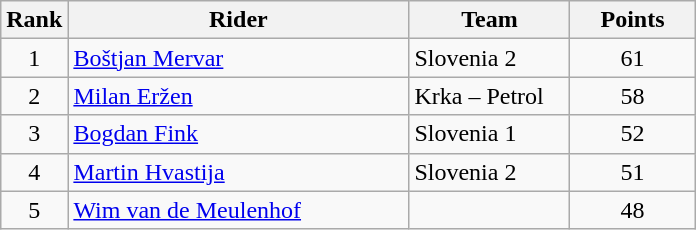<table class="wikitable">
<tr>
<th>Rank</th>
<th>Rider</th>
<th>Team</th>
<th>Points</th>
</tr>
<tr>
<td align=center>1</td>
<td width=220> <a href='#'>Boštjan Mervar</a> </td>
<td width=100>Slovenia 2</td>
<td width=76 align=center>61</td>
</tr>
<tr>
<td align=center>2</td>
<td> <a href='#'>Milan Eržen</a></td>
<td>Krka – Petrol</td>
<td align=center>58</td>
</tr>
<tr>
<td align=center>3</td>
<td> <a href='#'>Bogdan Fink</a></td>
<td>Slovenia 1</td>
<td align=center>52</td>
</tr>
<tr>
<td align=center>4</td>
<td> <a href='#'>Martin Hvastija</a></td>
<td>Slovenia 2</td>
<td align=center>51</td>
</tr>
<tr>
<td align=center>5</td>
<td> <a href='#'>Wim van de Meulenhof</a></td>
<td></td>
<td align=center>48</td>
</tr>
</table>
